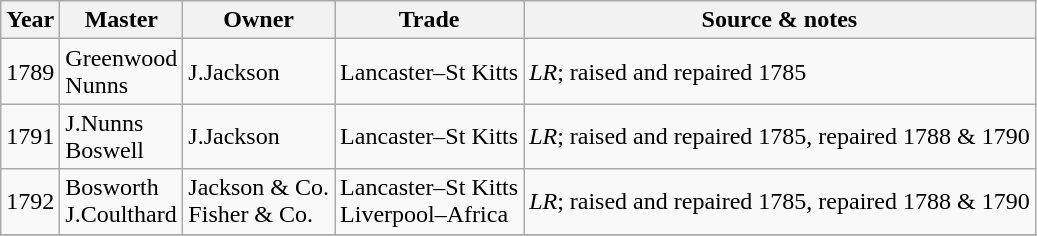<table class=" wikitable">
<tr>
<th>Year</th>
<th>Master</th>
<th>Owner</th>
<th>Trade</th>
<th>Source & notes</th>
</tr>
<tr>
<td>1789</td>
<td>Greenwood<br>Nunns</td>
<td>J.Jackson</td>
<td>Lancaster–St Kitts</td>
<td><em>LR</em>; raised and repaired 1785</td>
</tr>
<tr>
<td>1791</td>
<td>J.Nunns<br>Boswell</td>
<td>J.Jackson</td>
<td>Lancaster–St Kitts</td>
<td><em>LR</em>; raised and repaired 1785, repaired 1788 & 1790</td>
</tr>
<tr>
<td>1792</td>
<td>Bosworth<br>J.Coulthard</td>
<td>Jackson & Co.<br>Fisher & Co.</td>
<td>Lancaster–St Kitts<br>Liverpool–Africa</td>
<td><em>LR</em>; raised and repaired 1785, repaired 1788 & 1790</td>
</tr>
<tr>
</tr>
</table>
